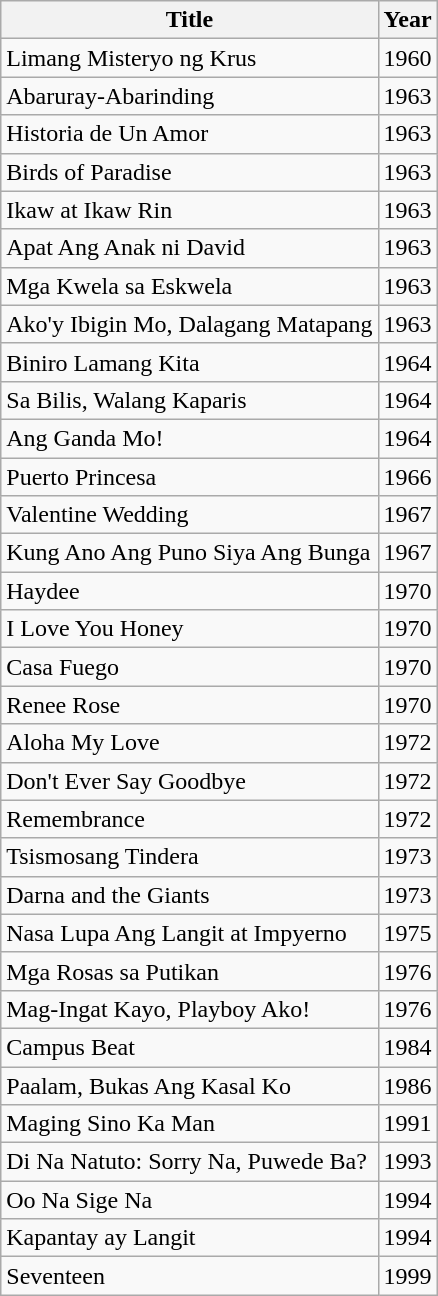<table class="wikitable">
<tr>
<th>Title</th>
<th>Year</th>
</tr>
<tr>
<td>Limang Misteryo ng Krus</td>
<td>1960</td>
</tr>
<tr>
<td>Abaruray-Abarinding</td>
<td>1963</td>
</tr>
<tr>
<td>Historia de Un Amor</td>
<td>1963</td>
</tr>
<tr>
<td>Birds of Paradise</td>
<td>1963</td>
</tr>
<tr>
<td>Ikaw at Ikaw Rin</td>
<td>1963</td>
</tr>
<tr>
<td>Apat Ang Anak ni David</td>
<td>1963</td>
</tr>
<tr>
<td>Mga Kwela sa Eskwela</td>
<td>1963</td>
</tr>
<tr>
<td>Ako'y Ibigin Mo, Dalagang Matapang</td>
<td>1963</td>
</tr>
<tr>
<td>Biniro Lamang Kita</td>
<td>1964</td>
</tr>
<tr>
<td>Sa Bilis, Walang Kaparis</td>
<td>1964</td>
</tr>
<tr>
<td>Ang Ganda Mo!</td>
<td>1964</td>
</tr>
<tr>
<td>Puerto Princesa</td>
<td>1966</td>
</tr>
<tr>
<td>Valentine Wedding</td>
<td>1967</td>
</tr>
<tr>
<td>Kung Ano Ang Puno Siya Ang Bunga</td>
<td>1967</td>
</tr>
<tr>
<td>Haydee</td>
<td>1970</td>
</tr>
<tr>
<td>I Love You Honey</td>
<td>1970</td>
</tr>
<tr>
<td>Casa Fuego</td>
<td>1970</td>
</tr>
<tr>
<td>Renee Rose</td>
<td>1970</td>
</tr>
<tr>
<td>Aloha My Love</td>
<td>1972</td>
</tr>
<tr>
<td>Don't Ever Say Goodbye</td>
<td>1972</td>
</tr>
<tr>
<td>Remembrance</td>
<td>1972</td>
</tr>
<tr>
<td>Tsismosang Tindera</td>
<td>1973</td>
</tr>
<tr>
<td>Darna and the Giants</td>
<td>1973</td>
</tr>
<tr>
<td>Nasa Lupa Ang Langit at Impyerno</td>
<td>1975</td>
</tr>
<tr>
<td>Mga Rosas sa Putikan</td>
<td>1976</td>
</tr>
<tr>
<td>Mag-Ingat Kayo, Playboy Ako!</td>
<td>1976</td>
</tr>
<tr>
<td>Campus Beat</td>
<td>1984</td>
</tr>
<tr>
<td>Paalam, Bukas Ang Kasal Ko</td>
<td>1986</td>
</tr>
<tr>
<td>Maging Sino Ka Man</td>
<td>1991</td>
</tr>
<tr>
<td>Di Na Natuto: Sorry Na, Puwede Ba?</td>
<td>1993</td>
</tr>
<tr>
<td>Oo Na Sige Na</td>
<td>1994</td>
</tr>
<tr>
<td>Kapantay ay Langit</td>
<td>1994</td>
</tr>
<tr>
<td>Seventeen</td>
<td>1999</td>
</tr>
</table>
